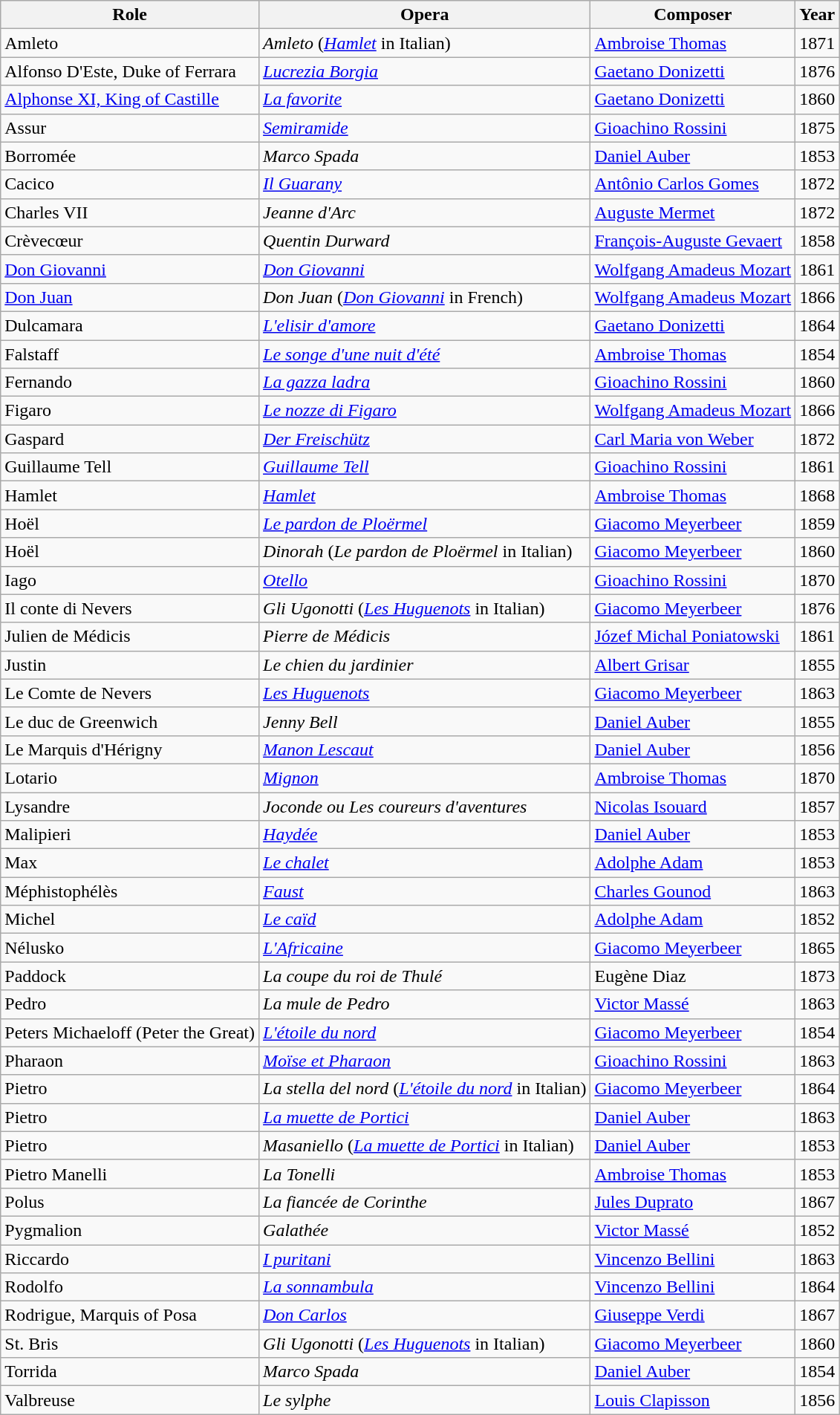<table class="wikitable sortable">
<tr>
<th>Role</th>
<th>Opera</th>
<th>Composer</th>
<th>Year</th>
</tr>
<tr>
<td>Amleto</td>
<td><em>Amleto</em> (<em><a href='#'>Hamlet</a></em> in Italian)</td>
<td><a href='#'>Ambroise Thomas</a></td>
<td>1871</td>
</tr>
<tr>
<td>Alfonso D'Este, Duke of Ferrara</td>
<td><em><a href='#'>Lucrezia Borgia</a></em></td>
<td><a href='#'>Gaetano Donizetti</a></td>
<td>1876</td>
</tr>
<tr>
<td><a href='#'>Alphonse XI, King of Castille</a></td>
<td><em><a href='#'>La favorite</a></em></td>
<td><a href='#'>Gaetano Donizetti</a></td>
<td>1860</td>
</tr>
<tr>
<td>Assur</td>
<td><em><a href='#'>Semiramide</a></em></td>
<td><a href='#'>Gioachino Rossini</a></td>
<td>1875</td>
</tr>
<tr>
<td>Borromée</td>
<td><em>Marco Spada</em></td>
<td><a href='#'>Daniel Auber</a></td>
<td>1853</td>
</tr>
<tr>
<td>Cacico</td>
<td><em><a href='#'>Il Guarany</a></em></td>
<td><a href='#'>Antônio Carlos Gomes</a></td>
<td>1872</td>
</tr>
<tr>
<td>Charles VII</td>
<td><em>Jeanne d'Arc</em></td>
<td><a href='#'>Auguste Mermet</a></td>
<td>1872</td>
</tr>
<tr>
<td>Crèvecœur</td>
<td><em>Quentin Durward</em></td>
<td><a href='#'>François-Auguste Gevaert</a></td>
<td>1858</td>
</tr>
<tr>
<td><a href='#'>Don Giovanni</a></td>
<td><em><a href='#'>Don Giovanni</a></em></td>
<td><a href='#'>Wolfgang Amadeus Mozart</a></td>
<td>1861</td>
</tr>
<tr>
<td><a href='#'>Don Juan</a></td>
<td><em>Don Juan</em> (<em><a href='#'>Don Giovanni</a></em> in French)</td>
<td><a href='#'>Wolfgang Amadeus Mozart</a></td>
<td>1866</td>
</tr>
<tr>
<td>Dulcamara</td>
<td><em><a href='#'>L'elisir d'amore</a></em></td>
<td><a href='#'>Gaetano Donizetti</a></td>
<td>1864</td>
</tr>
<tr>
<td>Falstaff</td>
<td><em><a href='#'>Le songe d'une nuit d'été</a></em></td>
<td><a href='#'>Ambroise Thomas</a></td>
<td>1854</td>
</tr>
<tr>
<td>Fernando</td>
<td><em><a href='#'>La gazza ladra</a></em></td>
<td><a href='#'>Gioachino Rossini</a></td>
<td>1860</td>
</tr>
<tr>
<td>Figaro</td>
<td><em><a href='#'>Le nozze di Figaro</a></em></td>
<td><a href='#'>Wolfgang Amadeus Mozart</a></td>
<td>1866</td>
</tr>
<tr>
<td>Gaspard</td>
<td><em><a href='#'>Der Freischütz</a></em></td>
<td><a href='#'>Carl Maria von Weber</a></td>
<td>1872</td>
</tr>
<tr>
<td>Guillaume Tell</td>
<td><em><a href='#'>Guillaume Tell</a></em></td>
<td><a href='#'>Gioachino Rossini</a></td>
<td>1861</td>
</tr>
<tr>
<td>Hamlet</td>
<td><em><a href='#'>Hamlet</a></em></td>
<td><a href='#'>Ambroise Thomas</a></td>
<td>1868</td>
</tr>
<tr>
<td>Hoël</td>
<td><em><a href='#'>Le pardon de Ploërmel</a></em></td>
<td><a href='#'>Giacomo Meyerbeer</a></td>
<td>1859</td>
</tr>
<tr>
<td>Hoël</td>
<td><em>Dinorah</em> (<em>Le pardon de Ploërmel</em> in Italian)</td>
<td><a href='#'>Giacomo Meyerbeer</a></td>
<td>1860</td>
</tr>
<tr>
<td>Iago</td>
<td><em><a href='#'>Otello</a></em></td>
<td><a href='#'>Gioachino Rossini</a></td>
<td>1870</td>
</tr>
<tr>
<td>Il conte di Nevers</td>
<td><em>Gli Ugonotti</em> (<em><a href='#'>Les Huguenots</a></em> in Italian)</td>
<td><a href='#'>Giacomo Meyerbeer</a></td>
<td>1876</td>
</tr>
<tr>
<td>Julien de Médicis</td>
<td><em>Pierre de Médicis</em></td>
<td><a href='#'>Józef Michal Poniatowski</a></td>
<td>1861</td>
</tr>
<tr>
<td>Justin</td>
<td><em>Le chien du jardinier</em></td>
<td><a href='#'>Albert Grisar</a></td>
<td>1855</td>
</tr>
<tr>
<td>Le Comte de Nevers</td>
<td><em><a href='#'>Les Huguenots</a></em></td>
<td><a href='#'>Giacomo Meyerbeer</a></td>
<td>1863</td>
</tr>
<tr>
<td>Le duc de Greenwich</td>
<td><em>Jenny Bell</em></td>
<td><a href='#'>Daniel Auber</a></td>
<td>1855</td>
</tr>
<tr>
<td>Le Marquis d'Hérigny</td>
<td><em><a href='#'>Manon Lescaut</a></em></td>
<td><a href='#'>Daniel Auber</a></td>
<td>1856</td>
</tr>
<tr>
<td>Lotario</td>
<td><em><a href='#'>Mignon</a></em></td>
<td><a href='#'>Ambroise Thomas</a></td>
<td>1870</td>
</tr>
<tr>
<td>Lysandre</td>
<td><em>Joconde ou Les coureurs d'aventures</em></td>
<td><a href='#'>Nicolas Isouard</a></td>
<td>1857</td>
</tr>
<tr>
<td>Malipieri</td>
<td><em><a href='#'>Haydée</a></em></td>
<td><a href='#'>Daniel Auber</a></td>
<td>1853</td>
</tr>
<tr>
<td>Max</td>
<td><em><a href='#'>Le chalet</a></em></td>
<td><a href='#'>Adolphe Adam</a></td>
<td>1853</td>
</tr>
<tr>
<td>Méphistophélès</td>
<td><em><a href='#'>Faust</a></em></td>
<td><a href='#'>Charles Gounod</a></td>
<td>1863</td>
</tr>
<tr>
<td>Michel</td>
<td><em><a href='#'>Le caïd</a></em></td>
<td><a href='#'>Adolphe Adam</a></td>
<td>1852</td>
</tr>
<tr>
<td>Nélusko</td>
<td><em><a href='#'>L'Africaine</a></em></td>
<td><a href='#'>Giacomo Meyerbeer</a></td>
<td>1865</td>
</tr>
<tr>
<td>Paddock</td>
<td><em>La coupe du roi de Thulé</em></td>
<td>Eugène Diaz</td>
<td>1873</td>
</tr>
<tr>
<td>Pedro</td>
<td><em>La mule de Pedro</em></td>
<td><a href='#'>Victor Massé</a></td>
<td>1863</td>
</tr>
<tr>
<td>Peters Michaeloff (Peter the Great)</td>
<td><em><a href='#'>L'étoile du nord</a></em></td>
<td><a href='#'>Giacomo Meyerbeer</a></td>
<td>1854</td>
</tr>
<tr>
<td>Pharaon</td>
<td><em><a href='#'>Moïse et Pharaon</a></em></td>
<td><a href='#'>Gioachino Rossini</a></td>
<td>1863</td>
</tr>
<tr>
<td>Pietro</td>
<td><em>La stella del nord</em> (<em><a href='#'>L'étoile du nord</a></em> in Italian)</td>
<td><a href='#'>Giacomo Meyerbeer</a></td>
<td>1864</td>
</tr>
<tr>
<td>Pietro</td>
<td><em><a href='#'>La muette de Portici</a></em></td>
<td><a href='#'>Daniel Auber</a></td>
<td>1863</td>
</tr>
<tr>
<td>Pietro</td>
<td><em>Masaniello</em> (<em><a href='#'>La muette de Portici</a></em> in Italian)</td>
<td><a href='#'>Daniel Auber</a></td>
<td>1853</td>
</tr>
<tr>
<td>Pietro Manelli</td>
<td><em>La Tonelli</em></td>
<td><a href='#'>Ambroise Thomas</a></td>
<td>1853</td>
</tr>
<tr>
<td>Polus</td>
<td><em>La fiancée de Corinthe</em></td>
<td><a href='#'>Jules Duprato</a></td>
<td>1867</td>
</tr>
<tr>
<td>Pygmalion</td>
<td><em>Galathée</em></td>
<td><a href='#'>Victor Massé</a></td>
<td>1852</td>
</tr>
<tr>
<td>Riccardo</td>
<td><em><a href='#'>I puritani</a></em></td>
<td><a href='#'>Vincenzo Bellini</a></td>
<td>1863</td>
</tr>
<tr>
<td>Rodolfo</td>
<td><em><a href='#'>La sonnambula</a></em></td>
<td><a href='#'>Vincenzo Bellini</a></td>
<td>1864</td>
</tr>
<tr>
<td>Rodrigue, Marquis of Posa</td>
<td><em><a href='#'>Don Carlos</a></em></td>
<td><a href='#'>Giuseppe Verdi</a></td>
<td>1867</td>
</tr>
<tr>
<td>St. Bris</td>
<td><em>Gli Ugonotti</em> (<em><a href='#'>Les Huguenots</a></em> in Italian)</td>
<td><a href='#'>Giacomo Meyerbeer</a></td>
<td>1860</td>
</tr>
<tr>
<td>Torrida</td>
<td><em>Marco Spada</em></td>
<td><a href='#'>Daniel Auber</a></td>
<td>1854</td>
</tr>
<tr>
<td>Valbreuse</td>
<td><em>Le sylphe</em></td>
<td><a href='#'>Louis Clapisson</a></td>
<td>1856</td>
</tr>
</table>
